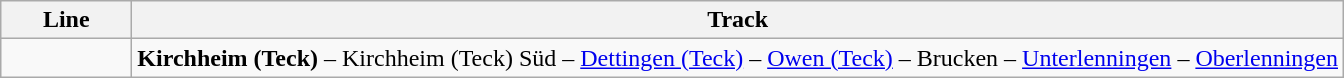<table class="wikitable">
<tr>
<th style="width:5em">Line</th>
<th>Track</th>
</tr>
<tr>
<td align="center"></td>
<td><strong>Kirchheim (Teck)</strong> – Kirchheim (Teck) Süd – <a href='#'>Dettingen (Teck)</a> – <a href='#'>Owen (Teck)</a> – Brucken – <a href='#'>Unterlenningen</a> – <a href='#'>Oberlenningen</a></td>
</tr>
</table>
